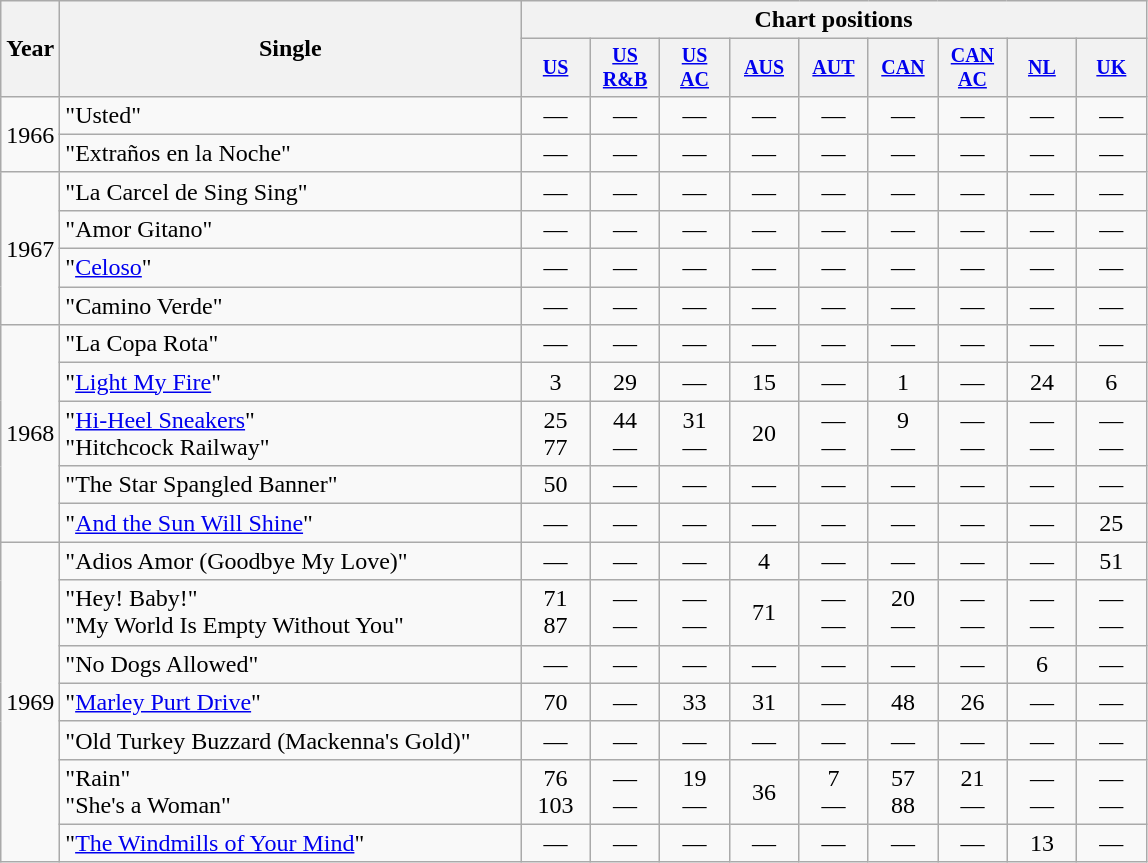<table class="wikitable" style="text-align:center;">
<tr>
<th rowspan="2">Year</th>
<th style="width:300px;" rowspan="2">Single</th>
<th colspan="9">Chart positions</th>
</tr>
<tr style="font-size:smaller;">
<th style="width:40px;"><a href='#'>US</a><br></th>
<th style="width:40px;"><a href='#'>US<br>R&B</a><br></th>
<th style="width:40px;"><a href='#'>US<br>AC</a><br></th>
<th style="width:40px;"><a href='#'>AUS</a><br></th>
<th style="width:40px;"><a href='#'>AUT</a><br></th>
<th style="width:40px;"><a href='#'>CAN</a><br></th>
<th style="width:40px;"><a href='#'>CAN<br>AC</a><br></th>
<th style="width:40px;"><a href='#'>NL</a><br></th>
<th style="width:40px;"><a href='#'>UK</a><br></th>
</tr>
<tr>
<td rowspan="2">1966</td>
<td style="text-align:left;">"Usted"</td>
<td>—</td>
<td>—</td>
<td>—</td>
<td>—</td>
<td>—</td>
<td>—</td>
<td>—</td>
<td>—</td>
<td>—</td>
</tr>
<tr>
<td style="text-align:left;">"Extraños en la Noche"</td>
<td>—</td>
<td>—</td>
<td>—</td>
<td>—</td>
<td>—</td>
<td>—</td>
<td>—</td>
<td>—</td>
<td>—</td>
</tr>
<tr>
<td rowspan="4">1967</td>
<td style="text-align:left;">"La Carcel de Sing Sing"</td>
<td>—</td>
<td>—</td>
<td>—</td>
<td>—</td>
<td>—</td>
<td>—</td>
<td>—</td>
<td>—</td>
<td>—</td>
</tr>
<tr>
<td style="text-align:left;">"Amor Gitano"</td>
<td>—</td>
<td>—</td>
<td>—</td>
<td>—</td>
<td>—</td>
<td>—</td>
<td>—</td>
<td>—</td>
<td>—</td>
</tr>
<tr>
<td style="text-align:left;">"<a href='#'>Celoso</a>"</td>
<td>—</td>
<td>—</td>
<td>—</td>
<td>—</td>
<td>—</td>
<td>—</td>
<td>—</td>
<td>—</td>
<td>—</td>
</tr>
<tr>
<td style="text-align:left;">"Camino Verde"</td>
<td>—</td>
<td>—</td>
<td>—</td>
<td>—</td>
<td>—</td>
<td>—</td>
<td>—</td>
<td>—</td>
<td>—</td>
</tr>
<tr>
<td rowspan="5">1968</td>
<td style="text-align:left;">"La Copa Rota"</td>
<td>—</td>
<td>—</td>
<td>—</td>
<td>—</td>
<td>—</td>
<td>—</td>
<td>—</td>
<td>—</td>
<td>—</td>
</tr>
<tr>
<td style="text-align:left;">"<a href='#'>Light My Fire</a>"</td>
<td>3</td>
<td>29</td>
<td>—</td>
<td>15</td>
<td>—</td>
<td>1</td>
<td>—</td>
<td>24</td>
<td>6</td>
</tr>
<tr>
<td style="text-align:left;">"<a href='#'>Hi-Heel Sneakers</a>"<br>"Hitchcock Railway"</td>
<td>25<br>77</td>
<td>44<br>—</td>
<td>31<br>—</td>
<td>20</td>
<td>—<br>—</td>
<td>9<br>—</td>
<td>—<br>—</td>
<td>—<br>—</td>
<td>—<br>—</td>
</tr>
<tr>
<td style="text-align:left;">"The Star Spangled Banner"</td>
<td>50</td>
<td>—</td>
<td>—</td>
<td>—</td>
<td>—</td>
<td>—</td>
<td>—</td>
<td>—</td>
<td>—</td>
</tr>
<tr>
<td style="text-align:left;">"<a href='#'>And the Sun Will Shine</a>"</td>
<td>—</td>
<td>—</td>
<td>—</td>
<td>—</td>
<td>—</td>
<td>—</td>
<td>—</td>
<td>—</td>
<td>25</td>
</tr>
<tr>
<td rowspan="7">1969</td>
<td style="text-align:left;">"Adios Amor (Goodbye My Love)"</td>
<td>—</td>
<td>—</td>
<td>—</td>
<td>4</td>
<td>—</td>
<td>—</td>
<td>—</td>
<td>—</td>
<td>51</td>
</tr>
<tr>
<td style="text-align:left;">"Hey! Baby!"<br>"My World Is Empty Without You"</td>
<td>71<br>87</td>
<td>—<br>—</td>
<td>—<br>—</td>
<td>71</td>
<td>—<br>—</td>
<td>20<br>—</td>
<td>—<br>—</td>
<td>—<br>—</td>
<td>—<br>—</td>
</tr>
<tr>
<td style="text-align:left;">"No Dogs Allowed"</td>
<td>—</td>
<td>—</td>
<td>—</td>
<td>—</td>
<td>—</td>
<td>—</td>
<td>—</td>
<td>6</td>
<td>—</td>
</tr>
<tr>
<td style="text-align:left;">"<a href='#'>Marley Purt Drive</a>"</td>
<td>70</td>
<td>—</td>
<td>33</td>
<td>31</td>
<td>—</td>
<td>48</td>
<td>26</td>
<td>—</td>
<td>—</td>
</tr>
<tr>
<td style="text-align:left;">"Old Turkey Buzzard (Mackenna's Gold)"</td>
<td>—</td>
<td>—</td>
<td>—</td>
<td>—</td>
<td>—</td>
<td>—</td>
<td>—</td>
<td>—</td>
<td>—</td>
</tr>
<tr>
<td style="text-align:left;">"Rain"<br>"She's a Woman"</td>
<td>76<br>103</td>
<td>—<br>—</td>
<td>19<br>—</td>
<td>36</td>
<td>7<br>—</td>
<td>57<br>88</td>
<td>21<br>—</td>
<td>—<br>—</td>
<td>—<br>—</td>
</tr>
<tr>
<td style="text-align:left;">"<a href='#'>The Windmills of Your Mind</a>"</td>
<td>—</td>
<td>—</td>
<td>—</td>
<td>—</td>
<td>—</td>
<td>—</td>
<td>—</td>
<td>13</td>
<td>—</td>
</tr>
</table>
